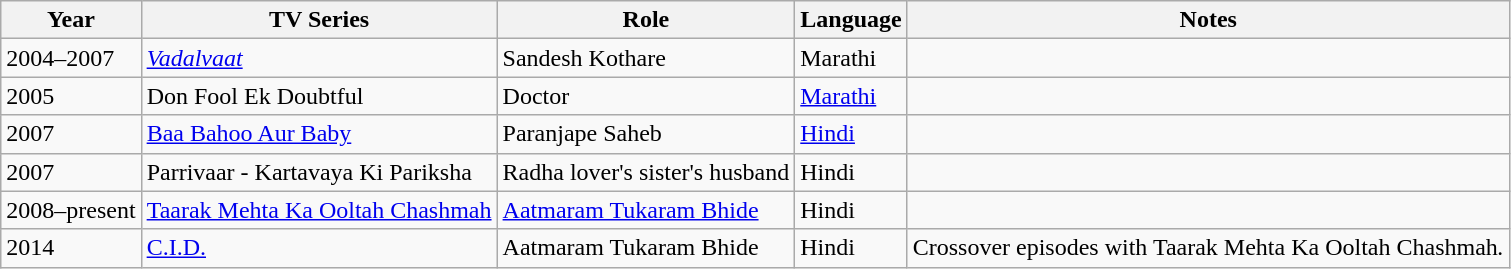<table class="wikitable sortable">
<tr>
<th>Year</th>
<th>TV Series</th>
<th>Role</th>
<th>Language</th>
<th>Notes</th>
</tr>
<tr>
<td>2004–2007</td>
<td><em><a href='#'>Vadalvaat</a></td>
<td>Sandesh Kothare</td>
<td>Marathi</td>
<td></td>
</tr>
<tr>
<td>2005</td>
<td></em>Don Fool Ek Doubtful<em></td>
<td>Doctor</td>
<td><a href='#'>Marathi</a></td>
<td></td>
</tr>
<tr>
<td>2007</td>
<td></em><a href='#'>Baa Bahoo Aur Baby</a><em></td>
<td>Paranjape Saheb</td>
<td><a href='#'>Hindi</a></td>
<td></td>
</tr>
<tr>
<td>2007</td>
<td></em>Parrivaar - Kartavaya Ki Pariksha<em></td>
<td>Radha lover's sister's husband</td>
<td>Hindi</td>
<td></td>
</tr>
<tr>
<td>2008–present</td>
<td></em><a href='#'>Taarak Mehta Ka Ooltah Chashmah</a><em></td>
<td><a href='#'>Aatmaram Tukaram Bhide</a></td>
<td>Hindi</td>
<td></td>
</tr>
<tr>
<td>2014</td>
<td></em><a href='#'>C.I.D.</a><em></td>
<td>Aatmaram Tukaram Bhide</td>
<td>Hindi</td>
<td>Crossover episodes with </em>Taarak Mehta Ka Ooltah Chashmah<em>.</td>
</tr>
</table>
